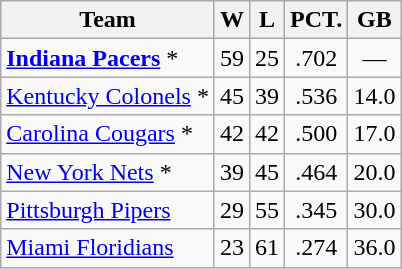<table class="wikitable" style="text-align:center;">
<tr>
<th>Team</th>
<th>W</th>
<th>L</th>
<th>PCT.</th>
<th>GB</th>
</tr>
<tr>
<td align="left"><strong><a href='#'>Indiana Pacers</a></strong> *</td>
<td>59</td>
<td>25</td>
<td>.702</td>
<td>—</td>
</tr>
<tr>
<td align="left"><a href='#'>Kentucky Colonels</a> *</td>
<td>45</td>
<td>39</td>
<td>.536</td>
<td>14.0</td>
</tr>
<tr>
<td align="left"><a href='#'>Carolina Cougars</a> *</td>
<td>42</td>
<td>42</td>
<td>.500</td>
<td>17.0</td>
</tr>
<tr>
<td align="left"><a href='#'>New York Nets</a> *</td>
<td>39</td>
<td>45</td>
<td>.464</td>
<td>20.0</td>
</tr>
<tr>
<td align="left"><a href='#'>Pittsburgh Pipers</a></td>
<td>29</td>
<td>55</td>
<td>.345</td>
<td>30.0</td>
</tr>
<tr>
<td align="left"><a href='#'>Miami Floridians</a></td>
<td>23</td>
<td>61</td>
<td>.274</td>
<td>36.0</td>
</tr>
</table>
